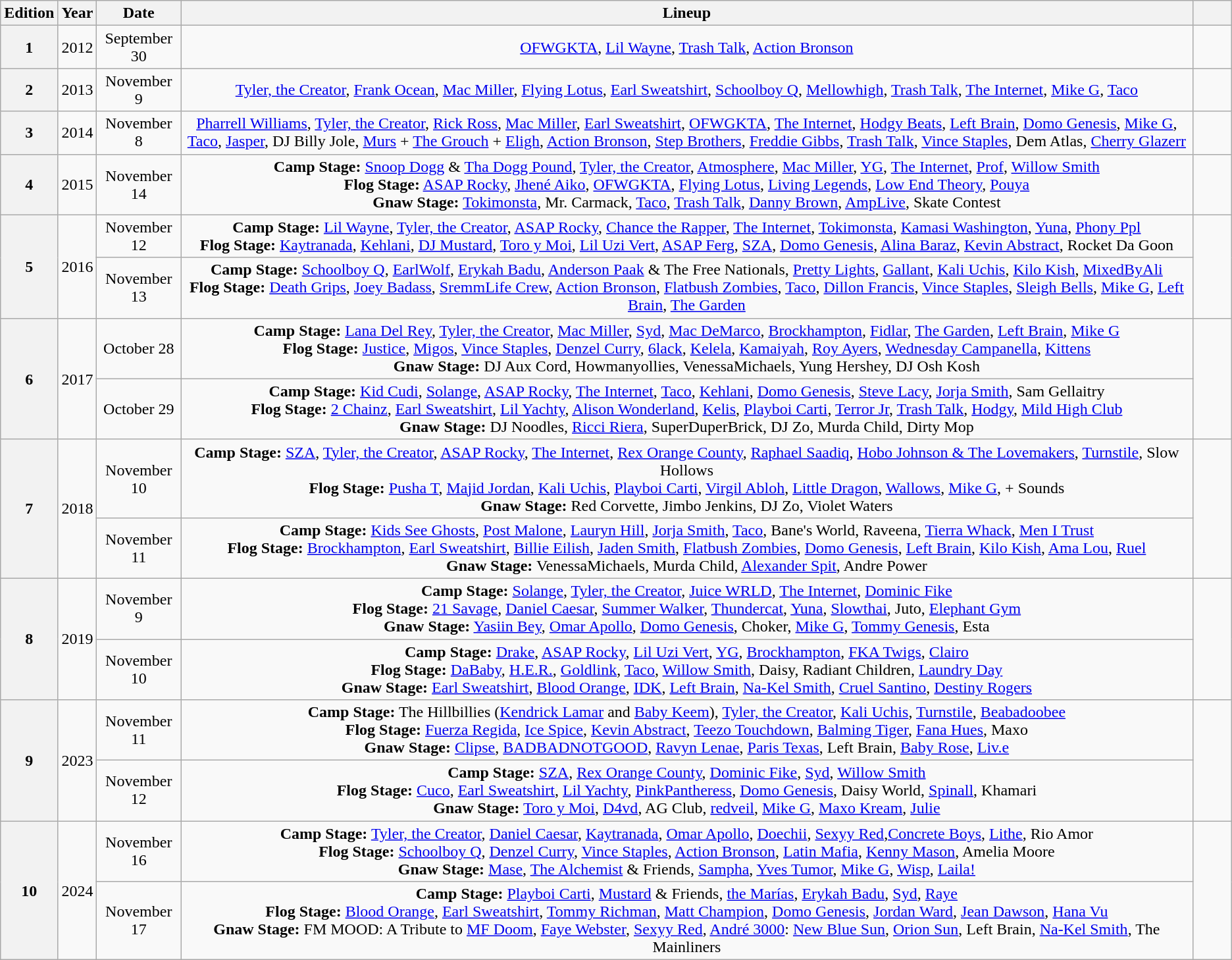<table class="wikitable" style="text-align:center;"|->
<tr>
<th scope="col">Edition</th>
<th scope="col">Year</th>
<th scope="col" class="unsortable">Date</th>
<th scope="col" class="unsortable">Lineup</th>
<th scope="col" style="width:2em;"></th>
</tr>
<tr>
<th scope="row">1</th>
<td>2012</td>
<td>September 30</td>
<td><a href='#'>OFWGKTA</a>, <a href='#'>Lil Wayne</a>, <a href='#'>Trash Talk</a>, <a href='#'>Action Bronson</a></td>
<td></td>
</tr>
<tr>
<th scope="row">2</th>
<td>2013</td>
<td>November 9</td>
<td><a href='#'>Tyler, the Creator</a>, <a href='#'>Frank Ocean</a>, <a href='#'>Mac Miller</a>, <a href='#'>Flying Lotus</a>, <a href='#'>Earl Sweatshirt</a>, <a href='#'>Schoolboy Q</a>, <a href='#'>Mellowhigh</a>, <a href='#'>Trash Talk</a>, <a href='#'>The Internet</a>, <a href='#'>Mike G</a>, <a href='#'>Taco</a></td>
<td></td>
</tr>
<tr>
<th scope="row">3</th>
<td>2014</td>
<td>November 8</td>
<td><a href='#'>Pharrell Williams</a>, <a href='#'>Tyler, the Creator</a>, <a href='#'>Rick Ross</a>, <a href='#'>Mac Miller</a>, <a href='#'>Earl Sweatshirt</a>, <a href='#'>OFWGKTA</a>, <a href='#'>The Internet</a>, <a href='#'>Hodgy Beats</a>, <a href='#'>Left Brain</a>, <a href='#'>Domo Genesis</a>, <a href='#'>Mike G</a>, <a href='#'>Taco</a>, <a href='#'>Jasper</a>, DJ Billy Jole, <a href='#'>Murs</a> + <a href='#'>The Grouch</a> + <a href='#'>Eligh</a>, <a href='#'>Action Bronson</a>, <a href='#'>Step Brothers</a>, <a href='#'>Freddie Gibbs</a>, <a href='#'>Trash Talk</a>, <a href='#'>Vince Staples</a>, Dem Atlas, <a href='#'>Cherry Glazerr</a></td>
<td></td>
</tr>
<tr>
<th scope="row">4</th>
<td>2015</td>
<td>November 14</td>
<td><strong>Camp Stage:</strong> <a href='#'>Snoop Dogg</a> & <a href='#'>Tha Dogg Pound</a>, <a href='#'>Tyler, the Creator</a>, <a href='#'>Atmosphere</a>, <a href='#'>Mac Miller</a>, <a href='#'>YG</a>, <a href='#'>The Internet</a>, <a href='#'>Prof</a>, <a href='#'>Willow Smith</a><br><strong>Flog Stage:</strong> <a href='#'>ASAP Rocky</a>, <a href='#'>Jhené Aiko</a>, <a href='#'>OFWGKTA</a>, <a href='#'>Flying Lotus</a>, <a href='#'>Living Legends</a>, <a href='#'>Low End Theory</a>, <a href='#'>Pouya</a><br><strong>Gnaw Stage:</strong> <a href='#'>Tokimonsta</a>, Mr. Carmack, <a href='#'>Taco</a>, <a href='#'>Trash Talk</a>, <a href='#'>Danny Brown</a>, <a href='#'>AmpLive</a>, Skate Contest</td>
<td></td>
</tr>
<tr>
<th scope="row" rowspan="2">5</th>
<td rowspan="2">2016</td>
<td>November 12</td>
<td><strong>Camp Stage:</strong> <a href='#'>Lil Wayne</a>, <a href='#'>Tyler, the Creator</a>, <a href='#'>ASAP Rocky</a>, <a href='#'>Chance the Rapper</a>, <a href='#'>The Internet</a>, <a href='#'>Tokimonsta</a>, <a href='#'>Kamasi Washington</a>, <a href='#'>Yuna</a>, <a href='#'>Phony Ppl</a><br><strong>Flog Stage:</strong> <a href='#'>Kaytranada</a>, <a href='#'>Kehlani</a>, <a href='#'>DJ Mustard</a>, <a href='#'>Toro y Moi</a>, <a href='#'>Lil Uzi Vert</a>, <a href='#'>ASAP Ferg</a>, <a href='#'>SZA</a>, <a href='#'>Domo Genesis</a>, <a href='#'>Alina Baraz</a>, <a href='#'>Kevin Abstract</a>, Rocket Da Goon</td>
<td rowspan="2"></td>
</tr>
<tr>
<td>November 13</td>
<td><strong>Camp Stage:</strong> <a href='#'>Schoolboy Q</a>, <a href='#'>EarlWolf</a>, <a href='#'>Erykah Badu</a>, <a href='#'>Anderson Paak</a> & The Free Nationals, <a href='#'>Pretty Lights</a>, <a href='#'>Gallant</a>, <a href='#'>Kali Uchis</a>, <a href='#'>Kilo Kish</a>, <a href='#'>MixedByAli</a><br><strong>Flog Stage:</strong> <a href='#'>Death Grips</a>, <a href='#'>Joey Badass</a>, <a href='#'>SremmLife Crew</a>, <a href='#'>Action Bronson</a>, <a href='#'>Flatbush Zombies</a>, <a href='#'>Taco</a>, <a href='#'>Dillon Francis</a>, <a href='#'>Vince Staples</a>, <a href='#'>Sleigh Bells</a>, <a href='#'>Mike G</a>, <a href='#'>Left Brain</a>, <a href='#'>The Garden</a></td>
</tr>
<tr>
<th scope="row" rowspan="2">6</th>
<td rowspan="2">2017</td>
<td>October 28</td>
<td><strong>Camp Stage:</strong> <a href='#'>Lana Del Rey</a>, <a href='#'>Tyler, the Creator</a>, <a href='#'>Mac Miller</a>, <a href='#'>Syd</a>, <a href='#'>Mac DeMarco</a>, <a href='#'>Brockhampton</a>, <a href='#'>Fidlar</a>, <a href='#'>The Garden</a>, <a href='#'>Left Brain</a>, <a href='#'>Mike G</a><br><strong>Flog Stage:</strong> <a href='#'>Justice</a>, <a href='#'>Migos</a>, <a href='#'>Vince Staples</a>, <a href='#'>Denzel Curry</a>, <a href='#'>6lack</a>, <a href='#'>Kelela</a>, <a href='#'>Kamaiyah</a>, <a href='#'>Roy Ayers</a>, <a href='#'>Wednesday Campanella</a>, <a href='#'>Kittens</a><br><strong>Gnaw Stage:</strong> DJ Aux Cord, Howmanyollies, VenessaMichaels, Yung Hershey, DJ Osh Kosh</td>
<td rowspan="2"></td>
</tr>
<tr>
<td>October 29</td>
<td><strong>Camp Stage:</strong> <a href='#'>Kid Cudi</a>, <a href='#'>Solange</a>, <a href='#'>ASAP Rocky</a>, <a href='#'>The Internet</a>, <a href='#'>Taco</a>, <a href='#'>Kehlani</a>, <a href='#'>Domo Genesis</a>, <a href='#'>Steve Lacy</a>, <a href='#'>Jorja Smith</a>, Sam Gellaitry<br><strong>Flog Stage:</strong> <a href='#'>2 Chainz</a>, <a href='#'>Earl Sweatshirt</a>, <a href='#'>Lil Yachty</a>, <a href='#'>Alison Wonderland</a>, <a href='#'>Kelis</a>, <a href='#'>Playboi Carti</a>, <a href='#'>Terror Jr</a>, <a href='#'>Trash Talk</a>, <a href='#'>Hodgy</a>, <a href='#'>Mild High Club</a><br><strong>Gnaw Stage:</strong> DJ Noodles, <a href='#'>Ricci Riera</a>, SuperDuperBrick, DJ Zo, Murda Child, Dirty Mop</td>
</tr>
<tr>
<th scope="row" rowspan="2">7</th>
<td rowspan="2">2018</td>
<td>November 10</td>
<td><strong>Camp Stage:</strong> <a href='#'>SZA</a>, <a href='#'>Tyler, the Creator</a>, <a href='#'>ASAP Rocky</a>, <a href='#'>The Internet</a>, <a href='#'>Rex Orange County</a>, <a href='#'>Raphael Saadiq</a>, <a href='#'>Hobo Johnson & The Lovemakers</a>, <a href='#'>Turnstile</a>, Slow Hollows<br><strong>Flog Stage:</strong>  <a href='#'>Pusha T</a>, <a href='#'>Majid Jordan</a>, <a href='#'>Kali Uchis</a>, <a href='#'>Playboi Carti</a>, <a href='#'>Virgil Abloh</a>, <a href='#'>Little Dragon</a>, <a href='#'>Wallows</a>, <a href='#'>Mike G</a>, + Sounds <br><strong>Gnaw Stage:</strong> Red Corvette, Jimbo Jenkins, DJ Zo, Violet Waters</td>
<td rowspan="2"></td>
</tr>
<tr>
<td>November 11</td>
<td><strong>Camp Stage:</strong> <a href='#'>Kids See Ghosts</a>, <a href='#'>Post Malone</a>, <a href='#'>Lauryn Hill</a>, <a href='#'>Jorja Smith</a>, <a href='#'>Taco</a>, Bane's World, Raveena, <a href='#'>Tierra Whack</a>, <a href='#'>Men I Trust</a><br><strong>Flog Stage:</strong> <a href='#'>Brockhampton</a>, <a href='#'>Earl Sweatshirt</a>, <a href='#'>Billie Eilish</a>, <a href='#'>Jaden Smith</a>, <a href='#'>Flatbush Zombies</a>, <a href='#'>Domo Genesis</a>, <a href='#'>Left Brain</a>, <a href='#'>Kilo Kish</a>, <a href='#'>Ama Lou</a>, <a href='#'>Ruel</a><br><strong>Gnaw Stage:</strong> VenessaMichaels, Murda Child, <a href='#'>Alexander Spit</a>, Andre Power</td>
</tr>
<tr>
<th scope="row" rowspan="2">8</th>
<td rowspan="2">2019</td>
<td>November 9</td>
<td><strong>Camp Stage:</strong> <a href='#'>Solange</a>, <a href='#'>Tyler, the Creator</a>, <a href='#'>Juice WRLD</a>, <a href='#'>The Internet</a>, <a href='#'>Dominic Fike</a><br><strong>Flog Stage:</strong> <a href='#'>21 Savage</a>, <a href='#'>Daniel Caesar</a>, <a href='#'>Summer Walker</a>, <a href='#'>Thundercat</a>, <a href='#'>Yuna</a>, <a href='#'>Slowthai</a>, Juto, <a href='#'>Elephant Gym</a><br><strong>Gnaw Stage:</strong> <a href='#'>Yasiin Bey</a>, <a href='#'>Omar Apollo</a>, <a href='#'>Domo Genesis</a>, Choker, <a href='#'>Mike G</a>, <a href='#'>Tommy Genesis</a>, Esta</td>
<td rowspan="2"></td>
</tr>
<tr>
<td>November 10</td>
<td><strong>Camp Stage:</strong> <a href='#'>Drake</a>, <a href='#'>ASAP Rocky</a>, <a href='#'>Lil Uzi Vert</a>, <a href='#'>YG</a>, <a href='#'>Brockhampton</a>, <a href='#'>FKA Twigs</a>, <a href='#'>Clairo</a><br><strong>Flog Stage:</strong> <a href='#'>DaBaby</a>, <a href='#'>H.E.R.</a>, <a href='#'>Goldlink</a>, <a href='#'>Taco</a>, <a href='#'>Willow Smith</a>, Daisy, Radiant Children, <a href='#'>Laundry Day</a><br><strong>Gnaw Stage:</strong> <a href='#'>Earl Sweatshirt</a>, <a href='#'>Blood Orange</a>, <a href='#'>IDK</a>, <a href='#'>Left Brain</a>, <a href='#'>Na-Kel Smith</a>, <a href='#'>Cruel Santino</a>, <a href='#'>Destiny Rogers</a></td>
</tr>
<tr>
<th scope="row" rowspan="2">9</th>
<td rowspan="2">2023</td>
<td>November 11</td>
<td><strong>Camp Stage:</strong> The Hillbillies (<a href='#'>Kendrick Lamar</a> and <a href='#'>Baby Keem</a>), <a href='#'>Tyler, the Creator</a>, <a href='#'>Kali Uchis</a>, <a href='#'>Turnstile</a>, <a href='#'>Beabadoobee</a> <br> <strong>Flog Stage:</strong> <a href='#'>Fuerza Regida</a>, <a href='#'>Ice Spice</a>, <a href='#'>Kevin Abstract</a>, <a href='#'>Teezo Touchdown</a>, <a href='#'>Balming Tiger</a>, <a href='#'>Fana Hues</a>, Maxo <br><strong>Gnaw Stage:</strong> <a href='#'>Clipse</a>, <a href='#'>BADBADNOTGOOD</a>, <a href='#'>Ravyn Lenae</a>, <a href='#'>Paris Texas</a>, Left Brain, <a href='#'>Baby Rose</a>, <a href='#'>Liv.e</a></td>
<td rowspan="2"></td>
</tr>
<tr>
<td>November 12</td>
<td><strong>Camp Stage:</strong> <a href='#'>SZA</a>, <a href='#'>Rex Orange County</a>, <a href='#'>Dominic Fike</a>, <a href='#'>Syd</a>, <a href='#'>Willow Smith</a> <br> <strong>Flog Stage:</strong> <a href='#'>Cuco</a>, <a href='#'>Earl Sweatshirt</a>, <a href='#'>Lil Yachty</a>, <a href='#'>PinkPantheress</a>, <a href='#'>Domo Genesis</a>, Daisy World, <a href='#'>Spinall</a>, Khamari<br> <strong>Gnaw Stage:</strong> <a href='#'>Toro y Moi</a>, <a href='#'>D4vd</a>, AG Club, <a href='#'>redveil</a>, <a href='#'>Mike G</a>, <a href='#'>Maxo Kream</a>, <a href='#'>Julie</a></td>
</tr>
<tr>
<th scope="row" rowspan="2">10</th>
<td rowspan="2">2024</td>
<td>November 16</td>
<td><strong>Camp Stage:</strong> <a href='#'>Tyler, the Creator</a>, <a href='#'>Daniel Caesar</a>, <a href='#'>Kaytranada</a>, <a href='#'>Omar Apollo</a>, <a href='#'>Doechii</a>, <a href='#'>Sexyy Red</a>,<a href='#'>Concrete Boys</a>, <a href='#'>Lithe</a>, Rio Amor <br> <strong>Flog Stage:</strong> <a href='#'>Schoolboy Q</a>, <a href='#'>Denzel Curry</a>, <a href='#'>Vince Staples</a>, <a href='#'>Action Bronson</a>, <a href='#'>Latin Mafia</a>, <a href='#'>Kenny Mason</a>, Amelia Moore<br><strong>Gnaw Stage:</strong> <a href='#'>Mase</a>, <a href='#'>The Alchemist</a> & Friends, <a href='#'>Sampha</a>, <a href='#'>Yves Tumor</a>, <a href='#'>Mike G</a>, <a href='#'>Wisp</a>, <a href='#'>Laila!</a></td>
<td rowspan="2"></td>
</tr>
<tr>
<td>November 17</td>
<td><strong>Camp Stage:</strong> <a href='#'>Playboi Carti</a>, <a href='#'>Mustard</a> & Friends, <a href='#'>the Marías</a>, <a href='#'>Erykah Badu</a>, <a href='#'>Syd</a>, <a href='#'>Raye</a><br> <strong>Flog Stage:</strong> <a href='#'>Blood Orange</a>, <a href='#'>Earl Sweatshirt</a>, <a href='#'>Tommy Richman</a>, <a href='#'>Matt Champion</a>, <a href='#'>Domo Genesis</a>, <a href='#'>Jordan Ward</a>, <a href='#'>Jean Dawson</a>, <a href='#'>Hana Vu</a><br><strong>Gnaw Stage:</strong> FM MOOD: A Tribute to <a href='#'>MF Doom</a>, <a href='#'>Faye Webster</a>, <a href='#'>Sexyy Red</a>, <a href='#'>André 3000</a>: <a href='#'>New Blue Sun</a>, <a href='#'>Orion Sun</a>, Left Brain, <a href='#'>Na-Kel Smith</a>, The Mainliners</td>
</tr>
</table>
